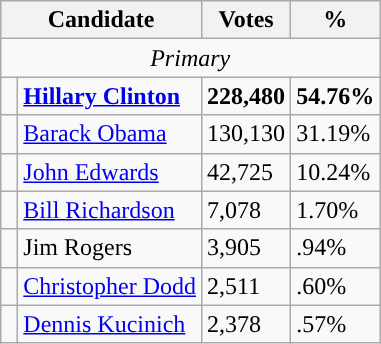<table class="wikitable">
<tr>
<th colspan="2"  style="text-align:center; vertical-align:top;"><strong>Candidate</strong></th>
<th valign="top"><strong>Votes</strong></th>
<th valign="top"><strong>%</strong></th>
</tr>
<tr>
<td style="text-align:center;" colspan="4"><em>Primary</em></td>
</tr>
<tr>
<td style="background-color:"> </td>
<td><strong><a href='#'>Hillary Clinton</a></strong></td>
<td><strong>228,480</strong></td>
<td><strong>54.76%</strong></td>
</tr>
<tr>
<td style="background-color:"> </td>
<td><a href='#'>Barack Obama</a></td>
<td>130,130</td>
<td>31.19%</td>
</tr>
<tr>
<td style="background-color:"> </td>
<td><a href='#'>John Edwards</a></td>
<td>42,725</td>
<td>10.24%</td>
</tr>
<tr>
<td style="background-color:"> </td>
<td><a href='#'>Bill Richardson</a></td>
<td>7,078</td>
<td>1.70%</td>
</tr>
<tr>
<td style="background-color:"> </td>
<td>Jim Rogers</td>
<td>3,905</td>
<td>.94%</td>
</tr>
<tr>
<td style="background-color:"> </td>
<td><a href='#'>Christopher Dodd</a></td>
<td>2,511</td>
<td>.60%</td>
</tr>
<tr>
<td style="background-color:"> </td>
<td><a href='#'>Dennis Kucinich</a></td>
<td>2,378</td>
<td>.57%</td>
</tr>
</table>
